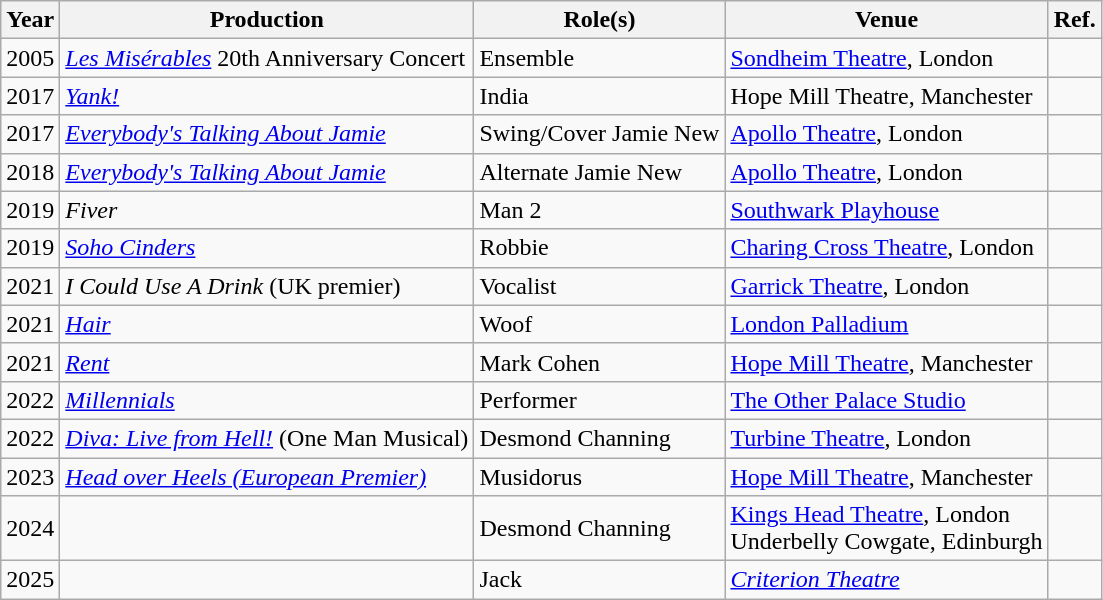<table class="wikitable">
<tr>
<th>Year</th>
<th>Production</th>
<th>Role(s)</th>
<th>Venue</th>
<th>Ref.</th>
</tr>
<tr>
<td>2005</td>
<td><em><a href='#'>Les Misérables</a></em> 20th Anniversary Concert</td>
<td>Ensemble</td>
<td><a href='#'>Sondheim Theatre</a>, London</td>
<td></td>
</tr>
<tr>
<td>2017</td>
<td><em><a href='#'>Yank!</a></em></td>
<td>India</td>
<td>Hope Mill Theatre, Manchester</td>
<td></td>
</tr>
<tr>
<td>2017</td>
<td><em><a href='#'>Everybody's Talking About Jamie</a></em></td>
<td>Swing/Cover Jamie New</td>
<td><a href='#'>Apollo Theatre</a>, London</td>
<td></td>
</tr>
<tr>
<td>2018</td>
<td><em><a href='#'>Everybody's Talking About Jamie</a></em></td>
<td>Alternate Jamie New</td>
<td><a href='#'>Apollo Theatre</a>, London</td>
<td></td>
</tr>
<tr>
<td>2019</td>
<td><em>Fiver</em></td>
<td>Man 2</td>
<td><a href='#'>Southwark Playhouse</a></td>
<td></td>
</tr>
<tr>
<td>2019</td>
<td><em><a href='#'>Soho Cinders</a></em></td>
<td>Robbie</td>
<td><a href='#'>Charing Cross Theatre</a>, London</td>
<td></td>
</tr>
<tr>
<td>2021</td>
<td><em>I Could Use A Drink</em> (UK premier)</td>
<td>Vocalist</td>
<td><a href='#'>Garrick Theatre</a>, London</td>
<td></td>
</tr>
<tr>
<td>2021</td>
<td><em><a href='#'>Hair</a></em></td>
<td>Woof</td>
<td><a href='#'>London Palladium</a></td>
<td></td>
</tr>
<tr>
<td>2021</td>
<td><em><a href='#'>Rent</a></em></td>
<td>Mark Cohen</td>
<td><a href='#'>Hope Mill Theatre</a>, Manchester</td>
<td></td>
</tr>
<tr>
<td>2022</td>
<td><a href='#'><em>Millennials</em></a></td>
<td>Performer</td>
<td><a href='#'>The Other Palace Studio</a></td>
<td></td>
</tr>
<tr>
<td>2022</td>
<td><a href='#'><em>Diva: Live from Hell!</em></a> (One Man Musical)</td>
<td>Desmond Channing</td>
<td><a href='#'>Turbine Theatre</a>, London</td>
<td></td>
</tr>
<tr>
<td>2023</td>
<td><a href='#'><em>Head over Heels (European Premier)</em></a></td>
<td>Musidorus</td>
<td><a href='#'>Hope Mill Theatre</a>, Manchester</td>
<td></td>
</tr>
<tr>
<td>2024</td>
<td></td>
<td>Desmond Channing</td>
<td><a href='#'>Kings Head Theatre</a>, London<br>Underbelly Cowgate, Edinburgh</td>
<td><br></td>
</tr>
<tr>
<td>2025</td>
<td></td>
<td>Jack</td>
<td><em><a href='#'>Criterion Theatre</a></em></td>
<td></td>
</tr>
</table>
